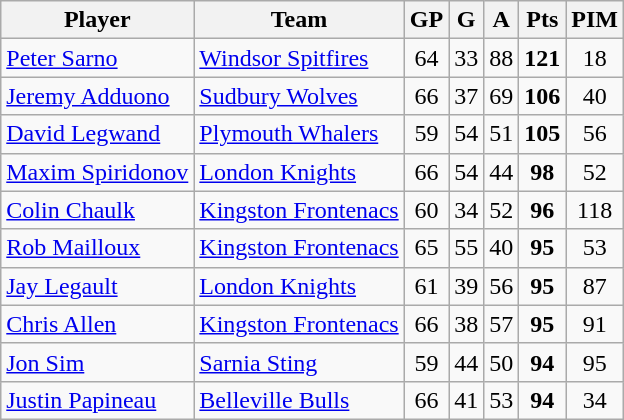<table class="wikitable" style="text-align:center">
<tr>
<th width:30%;">Player</th>
<th width:30%;">Team</th>
<th width:7.5%;">GP</th>
<th width:7.5%;">G</th>
<th width:7.5%;">A</th>
<th width:7.5%;">Pts</th>
<th width:7.5%;">PIM</th>
</tr>
<tr>
<td align=left><a href='#'>Peter Sarno</a></td>
<td align=left><a href='#'>Windsor Spitfires</a></td>
<td>64</td>
<td>33</td>
<td>88</td>
<td><strong>121</strong></td>
<td>18</td>
</tr>
<tr>
<td align=left><a href='#'>Jeremy Adduono</a></td>
<td align=left><a href='#'>Sudbury Wolves</a></td>
<td>66</td>
<td>37</td>
<td>69</td>
<td><strong>106</strong></td>
<td>40</td>
</tr>
<tr>
<td align=left><a href='#'>David Legwand</a></td>
<td align=left><a href='#'>Plymouth Whalers</a></td>
<td>59</td>
<td>54</td>
<td>51</td>
<td><strong>105</strong></td>
<td>56</td>
</tr>
<tr>
<td align=left><a href='#'>Maxim Spiridonov</a></td>
<td align=left><a href='#'>London Knights</a></td>
<td>66</td>
<td>54</td>
<td>44</td>
<td><strong>98</strong></td>
<td>52</td>
</tr>
<tr>
<td align=left><a href='#'>Colin Chaulk</a></td>
<td align=left><a href='#'>Kingston Frontenacs</a></td>
<td>60</td>
<td>34</td>
<td>52</td>
<td><strong>96</strong></td>
<td>118</td>
</tr>
<tr>
<td align=left><a href='#'>Rob Mailloux</a></td>
<td align=left><a href='#'>Kingston Frontenacs</a></td>
<td>65</td>
<td>55</td>
<td>40</td>
<td><strong>95</strong></td>
<td>53</td>
</tr>
<tr>
<td align=left><a href='#'>Jay Legault</a></td>
<td align=left><a href='#'>London Knights</a></td>
<td>61</td>
<td>39</td>
<td>56</td>
<td><strong>95</strong></td>
<td>87</td>
</tr>
<tr>
<td align=left><a href='#'>Chris Allen</a></td>
<td align=left><a href='#'>Kingston Frontenacs</a></td>
<td>66</td>
<td>38</td>
<td>57</td>
<td><strong>95</strong></td>
<td>91</td>
</tr>
<tr>
<td align=left><a href='#'>Jon Sim</a></td>
<td align=left><a href='#'>Sarnia Sting</a></td>
<td>59</td>
<td>44</td>
<td>50</td>
<td><strong>94</strong></td>
<td>95</td>
</tr>
<tr>
<td align=left><a href='#'>Justin Papineau</a></td>
<td align=left><a href='#'>Belleville Bulls</a></td>
<td>66</td>
<td>41</td>
<td>53</td>
<td><strong>94</strong></td>
<td>34</td>
</tr>
</table>
